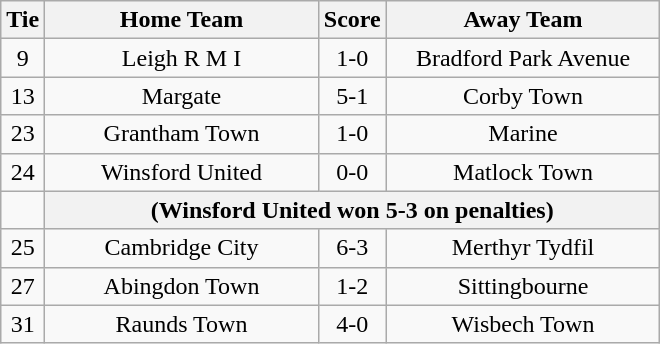<table class="wikitable" style="text-align:center;">
<tr>
<th width=20>Tie</th>
<th width=175>Home Team</th>
<th width=20>Score</th>
<th width=175>Away Team</th>
</tr>
<tr>
<td>9</td>
<td>Leigh R M I</td>
<td>1-0</td>
<td>Bradford Park Avenue</td>
</tr>
<tr>
<td>13</td>
<td>Margate</td>
<td>5-1</td>
<td>Corby Town</td>
</tr>
<tr>
<td>23</td>
<td>Grantham Town</td>
<td>1-0</td>
<td>Marine</td>
</tr>
<tr>
<td>24</td>
<td>Winsford United</td>
<td>0-0</td>
<td>Matlock Town</td>
</tr>
<tr>
<td></td>
<th colspan="5">(Winsford United won 5-3 on penalties)</th>
</tr>
<tr>
<td>25</td>
<td>Cambridge City</td>
<td>6-3</td>
<td>Merthyr Tydfil</td>
</tr>
<tr>
<td>27</td>
<td>Abingdon Town</td>
<td>1-2</td>
<td>Sittingbourne</td>
</tr>
<tr>
<td>31</td>
<td>Raunds Town</td>
<td>4-0</td>
<td>Wisbech Town</td>
</tr>
</table>
